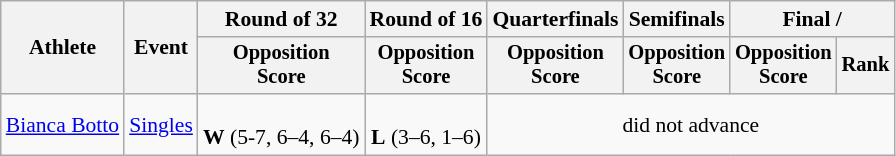<table class=wikitable style="font-size:90%">
<tr>
<th rowspan="2">Athlete</th>
<th rowspan="2">Event</th>
<th>Round of 32</th>
<th>Round of 16</th>
<th>Quarterfinals</th>
<th>Semifinals</th>
<th colspan=2>Final / </th>
</tr>
<tr style="font-size:95%">
<th>Opposition<br>Score</th>
<th>Opposition<br>Score</th>
<th>Opposition<br>Score</th>
<th>Opposition<br>Score</th>
<th>Opposition<br>Score</th>
<th>Rank</th>
</tr>
<tr>
<td><a href='#'>Bianca Botto</a></td>
<td><a href='#'>Singles</a></td>
<td align=center><br><strong>W</strong> (5-7, 6–4, 6–4)</td>
<td align=center><br><strong>L</strong> (3–6, 1–6)</td>
<td align=center colspan=4>did not advance</td>
</tr>
</table>
